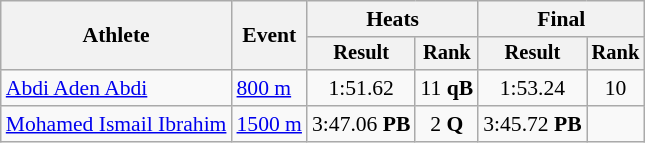<table class="wikitable" style="font-size:90%">
<tr>
<th rowspan=2>Athlete</th>
<th rowspan=2>Event</th>
<th colspan=2>Heats</th>
<th colspan=2>Final</th>
</tr>
<tr style="font-size:95%">
<th>Result</th>
<th>Rank</th>
<th>Result</th>
<th>Rank</th>
</tr>
<tr align=center>
<td align=left><a href='#'>Abdi Aden Abdi</a></td>
<td align=left><a href='#'>800 m</a></td>
<td>1:51.62</td>
<td>11 <strong>qB</strong></td>
<td>1:53.24</td>
<td>10</td>
</tr>
<tr align=center>
<td align=left><a href='#'>Mohamed Ismail Ibrahim</a></td>
<td align=left><a href='#'>1500 m</a></td>
<td>3:47.06 <strong>PB</strong></td>
<td>2 <strong>Q</strong></td>
<td>3:45.72 <strong>PB</strong></td>
<td></td>
</tr>
</table>
